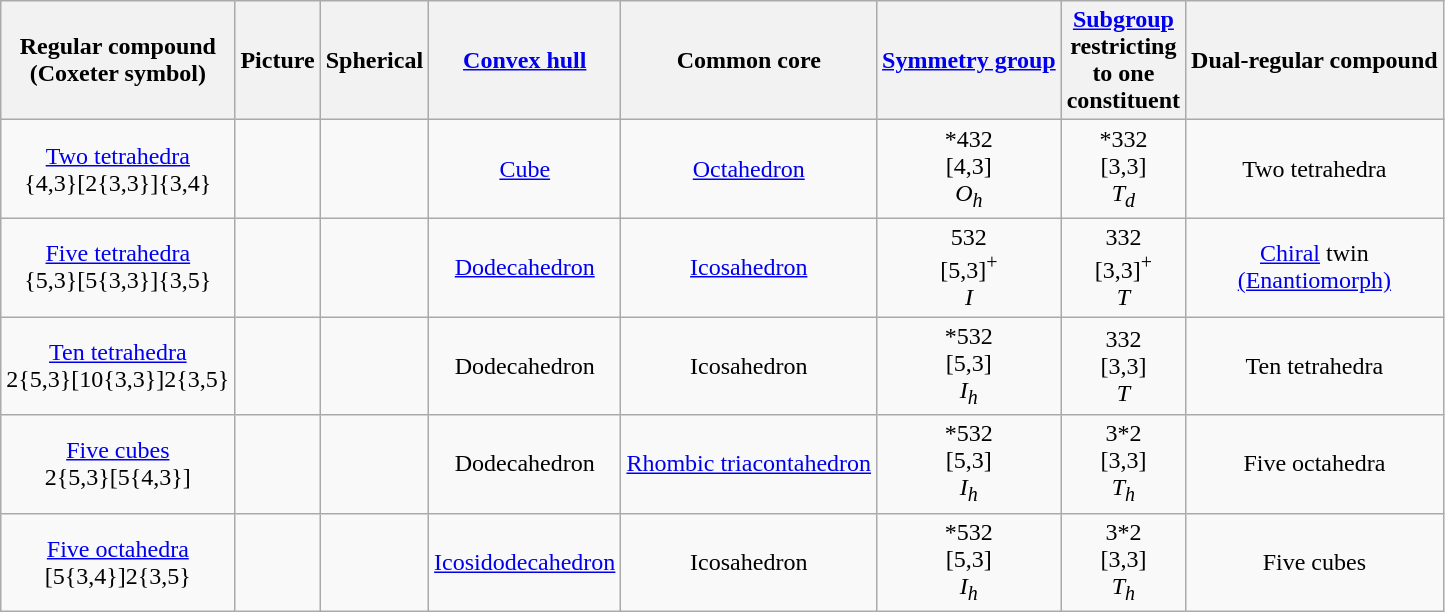<table class="wikitable">
<tr>
<th>Regular compound<br>(Coxeter symbol)</th>
<th>Picture</th>
<th>Spherical</th>
<th><a href='#'>Convex hull</a></th>
<th>Common core</th>
<th><a href='#'>Symmetry group</a></th>
<th><a href='#'>Subgroup</a><br>restricting<br>to one<br>constituent</th>
<th>Dual-regular compound</th>
</tr>
<tr align=center>
<td><a href='#'>Two tetrahedra</a><br>{4,3}[2{3,3}]{3,4}</td>
<td></td>
<td></td>
<td><a href='#'>Cube</a><br></td>
<td><a href='#'>Octahedron</a></td>
<td style="text-align:center">*432<br>[4,3]<br><em>O</em><sub><em>h</em></sub></td>
<td style="text-align:center">*332<br>[3,3]<br><em>T</em><sub><em>d</em></sub></td>
<td>Two tetrahedra</td>
</tr>
<tr align=center>
<td><a href='#'>Five tetrahedra</a><br>{5,3}[5{3,3}]{3,5}</td>
<td></td>
<td></td>
<td><a href='#'>Dodecahedron</a><br></td>
<td><a href='#'>Icosahedron</a><br></td>
<td style="text-align:center">532<br>[5,3]<sup>+</sup><br><em>I</em></td>
<td style="text-align:center">332<br>[3,3]<sup>+</sup><br><em>T</em></td>
<td><a href='#'>Chiral</a> twin<br><a href='#'>(Enantiomorph)</a></td>
</tr>
<tr align=center>
<td><a href='#'>Ten tetrahedra</a><br>2{5,3}[10{3,3}]2{3,5}</td>
<td></td>
<td></td>
<td>Dodecahedron<br></td>
<td>Icosahedron</td>
<td style="text-align:center">*532<br>[5,3]<br><em>I</em><sub><em>h</em></sub></td>
<td style="text-align:center">332<br>[3,3]<br><em>T</em></td>
<td>Ten tetrahedra</td>
</tr>
<tr align=center>
<td><a href='#'>Five cubes</a><br>2{5,3}[5{4,3}]</td>
<td></td>
<td></td>
<td>Dodecahedron<br></td>
<td><a href='#'>Rhombic triacontahedron</a><br></td>
<td style="text-align:center">*532<br>[5,3]<br><em>I</em><sub><em>h</em></sub></td>
<td style="text-align:center">3*2<br>[3,3]<br><em>T</em><sub><em>h</em></sub></td>
<td>Five octahedra</td>
</tr>
<tr align=center>
<td><a href='#'>Five octahedra</a><br>[5{3,4}]2{3,5}</td>
<td></td>
<td></td>
<td><a href='#'>Icosidodecahedron</a><br></td>
<td>Icosahedron<br></td>
<td style="text-align:center">*532<br>[5,3]<br><em>I</em><sub><em>h</em></sub></td>
<td style="text-align:center">3*2<br>[3,3]<br><em>T</em><sub><em>h</em></sub></td>
<td>Five cubes</td>
</tr>
</table>
